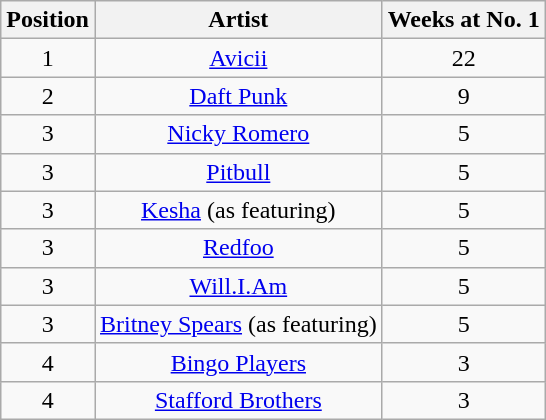<table class="wikitable">
<tr>
<th style="text-align: center;">Position</th>
<th style="text-align: center;">Artist</th>
<th style="text-align: center;">Weeks at No. 1</th>
</tr>
<tr>
<td style="text-align: center;">1</td>
<td style="text-align: center;"><a href='#'>Avicii</a></td>
<td style="text-align: center;">22</td>
</tr>
<tr>
<td style="text-align: center;">2</td>
<td style="text-align: center;"><a href='#'>Daft Punk</a></td>
<td style="text-align: center;">9</td>
</tr>
<tr>
<td style="text-align: center;">3</td>
<td style="text-align: center;"><a href='#'>Nicky Romero</a></td>
<td style="text-align: center;">5</td>
</tr>
<tr>
<td style="text-align: center;">3</td>
<td style="text-align: center;"><a href='#'>Pitbull</a></td>
<td style="text-align: center;">5</td>
</tr>
<tr>
<td style="text-align: center;">3</td>
<td style="text-align: center;"><a href='#'>Kesha</a> (as featuring)</td>
<td style="text-align: center;">5</td>
</tr>
<tr>
<td style="text-align: center;">3</td>
<td style="text-align: center;"><a href='#'>Redfoo</a></td>
<td style="text-align: center;">5</td>
</tr>
<tr>
<td style="text-align: center;">3</td>
<td style="text-align: center;"><a href='#'>Will.I.Am</a></td>
<td style="text-align: center;">5</td>
</tr>
<tr>
<td style="text-align: center;">3</td>
<td style="text-align: center;"><a href='#'>Britney Spears</a> (as featuring)</td>
<td style="text-align: center;">5</td>
</tr>
<tr>
<td style="text-align: center;">4</td>
<td style="text-align: center;"><a href='#'>Bingo Players</a></td>
<td style="text-align: center;">3</td>
</tr>
<tr>
<td style="text-align: center;">4</td>
<td style="text-align: center;"><a href='#'>Stafford Brothers</a></td>
<td style="text-align: center;">3</td>
</tr>
</table>
